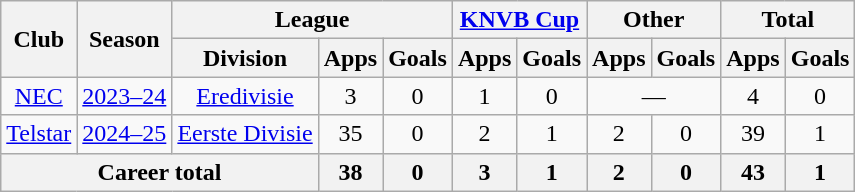<table class="wikitable" style="text-align:center">
<tr>
<th rowspan="2">Club</th>
<th rowspan="2">Season</th>
<th colspan="3">League</th>
<th colspan="2"><a href='#'>KNVB Cup</a></th>
<th colspan="2">Other</th>
<th colspan="2">Total</th>
</tr>
<tr>
<th>Division</th>
<th>Apps</th>
<th>Goals</th>
<th>Apps</th>
<th>Goals</th>
<th>Apps</th>
<th>Goals</th>
<th>Apps</th>
<th>Goals</th>
</tr>
<tr>
<td><a href='#'>NEC</a></td>
<td><a href='#'>2023–24</a></td>
<td><a href='#'>Eredivisie</a></td>
<td>3</td>
<td>0</td>
<td>1</td>
<td>0</td>
<td colspan="2">—</td>
<td>4</td>
<td>0</td>
</tr>
<tr>
<td rowspan="1"><a href='#'>Telstar</a></td>
<td><a href='#'>2024–25</a></td>
<td><a href='#'>Eerste Divisie</a></td>
<td>35</td>
<td>0</td>
<td>2</td>
<td>1</td>
<td>2</td>
<td>0</td>
<td>39</td>
<td>1</td>
</tr>
<tr>
<th colspan="3">Career total</th>
<th>38</th>
<th>0</th>
<th>3</th>
<th>1</th>
<th>2</th>
<th>0</th>
<th>43</th>
<th>1</th>
</tr>
</table>
